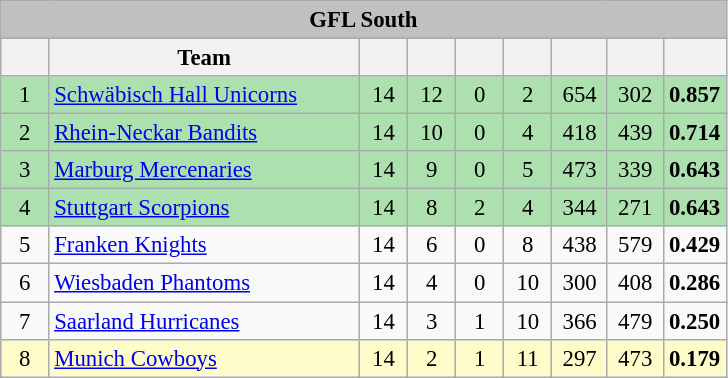<table class="wikitable" style="text-align:center; font-size:95%;">
<tr>
<th colspan="10" style="background:silver">GFL South</th>
</tr>
<tr>
<th style="width:25px;"></th>
<th style="width:200px;">Team</th>
<th style="width:25px;"></th>
<th style="width:25px;"></th>
<th style="width:25px;"></th>
<th style="width:25px;"></th>
<th style="width:30px;"></th>
<th style="width:30px;"></th>
<th style="width:35px;"></th>
</tr>
<tr style="background:#ace1af">
<td>1</td>
<td style="text-align:left"><a href='#'>Schwäbisch Hall Unicorns</a></td>
<td>14</td>
<td>12</td>
<td>0</td>
<td>2</td>
<td>654</td>
<td>302</td>
<td><strong>0.857</strong></td>
</tr>
<tr style="background:#ace1af">
<td>2</td>
<td style="text-align:left"><a href='#'>Rhein-Neckar Bandits</a></td>
<td>14</td>
<td>10</td>
<td>0</td>
<td>4</td>
<td>418</td>
<td>439</td>
<td><strong>0.714</strong></td>
</tr>
<tr style="background:#ace1af">
<td>3</td>
<td style="text-align:left"><a href='#'>Marburg Mercenaries</a></td>
<td>14</td>
<td>9</td>
<td>0</td>
<td>5</td>
<td>473</td>
<td>339</td>
<td><strong>0.643</strong></td>
</tr>
<tr style="background:#ace1af">
<td>4</td>
<td style="text-align:left"><a href='#'>Stuttgart Scorpions</a></td>
<td>14</td>
<td>8</td>
<td>2</td>
<td>4</td>
<td>344</td>
<td>271</td>
<td><strong>0.643</strong></td>
</tr>
<tr>
<td>5</td>
<td style="text-align:left"><a href='#'>Franken Knights</a></td>
<td>14</td>
<td>6</td>
<td>0</td>
<td>8</td>
<td>438</td>
<td>579</td>
<td><strong>0.429</strong></td>
</tr>
<tr>
<td>6</td>
<td style="text-align:left"><a href='#'>Wiesbaden Phantoms</a></td>
<td>14</td>
<td>4</td>
<td>0</td>
<td>10</td>
<td>300</td>
<td>408</td>
<td><strong>0.286</strong></td>
</tr>
<tr>
<td>7</td>
<td style="text-align:left"><a href='#'>Saarland Hurricanes</a></td>
<td>14</td>
<td>3</td>
<td>1</td>
<td>10</td>
<td>366</td>
<td>479</td>
<td><strong>0.250</strong></td>
</tr>
<tr style="background:#fffccc">
<td>8</td>
<td style="text-align:left"><a href='#'>Munich Cowboys</a></td>
<td>14</td>
<td>2</td>
<td>1</td>
<td>11</td>
<td>297</td>
<td>473</td>
<td><strong>0.179</strong></td>
</tr>
</table>
